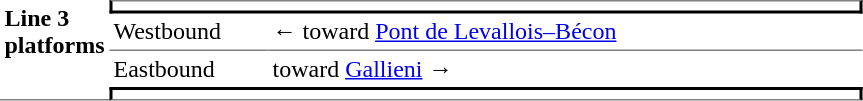<table border=0 cellspacing=0 cellpadding=3>
<tr>
<td style="border-bottom:solid 1px gray;" width=50 rowspan=10 valign=top><strong>Line 3 platforms</strong></td>
<td style="border-top:solid 1px gray;border-right:solid 2px black;border-left:solid 2px black;border-bottom:solid 2px black;text-align:center;" colspan=2></td>
</tr>
<tr>
<td style="border-bottom:solid 1px gray;" width=100>Westbound</td>
<td style="border-bottom:solid 1px gray;" width=390>←   toward <a href='#'>Pont de Levallois–Bécon</a> </td>
</tr>
<tr>
<td>Eastbound</td>
<td>   toward <a href='#'>Gallieni</a>  →</td>
</tr>
<tr>
<td style="border-top:solid 2px black;border-right:solid 2px black;border-left:solid 2px black;border-bottom:solid 1px gray;text-align:center;" colspan=2></td>
</tr>
</table>
